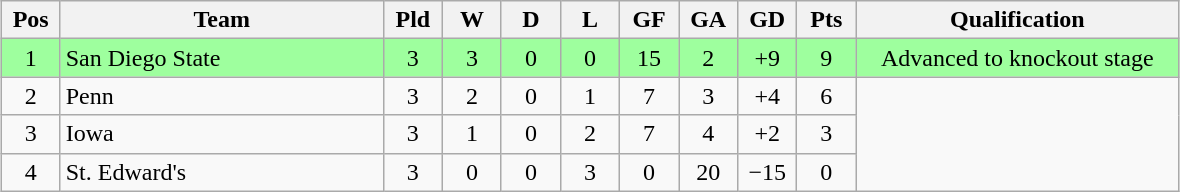<table class="wikitable" style="text-align:center; margin: 1em auto">
<tr>
<th style=width:2em>Pos</th>
<th style=width:13em>Team</th>
<th style=width:2em>Pld</th>
<th style=width:2em>W</th>
<th style=width:2em>D</th>
<th style=width:2em>L</th>
<th style=width:2em>GF</th>
<th style=width:2em>GA</th>
<th style=width:2em>GD</th>
<th style=width:2em>Pts</th>
<th style=width:13em>Qualification</th>
</tr>
<tr bgcolor="#9eff9e">
<td>1</td>
<td style="text-align:left">San Diego State</td>
<td>3</td>
<td>3</td>
<td>0</td>
<td>0</td>
<td>15</td>
<td>2</td>
<td>+9</td>
<td>9</td>
<td>Advanced to knockout stage</td>
</tr>
<tr>
<td>2</td>
<td style="text-align:left">Penn</td>
<td>3</td>
<td>2</td>
<td>0</td>
<td>1</td>
<td>7</td>
<td>3</td>
<td>+4</td>
<td>6</td>
</tr>
<tr>
<td>3</td>
<td style="text-align:left">Iowa</td>
<td>3</td>
<td>1</td>
<td>0</td>
<td>2</td>
<td>7</td>
<td>4</td>
<td>+2</td>
<td>3</td>
</tr>
<tr>
<td>4</td>
<td style="text-align:left">St. Edward's</td>
<td>3</td>
<td>0</td>
<td>0</td>
<td>3</td>
<td>0</td>
<td>20</td>
<td>−15</td>
<td>0</td>
</tr>
</table>
